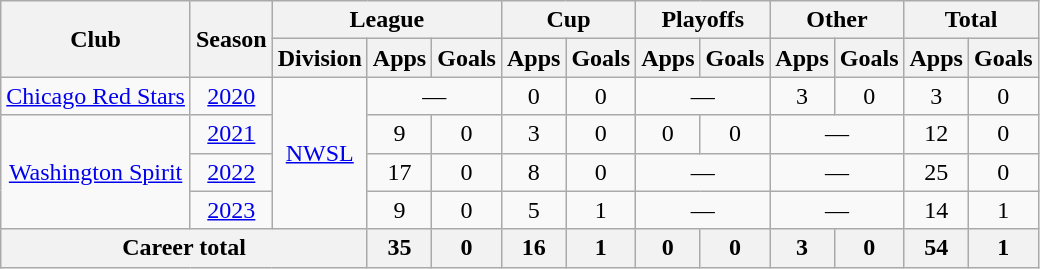<table class="wikitable" style="text-align:center">
<tr>
<th rowspan="2">Club</th>
<th rowspan="2">Season</th>
<th colspan="3">League</th>
<th colspan="2">Cup</th>
<th colspan="2">Playoffs</th>
<th colspan="2">Other</th>
<th colspan="2">Total</th>
</tr>
<tr>
<th>Division</th>
<th>Apps</th>
<th>Goals</th>
<th>Apps</th>
<th>Goals</th>
<th>Apps</th>
<th>Goals</th>
<th>Apps</th>
<th>Goals</th>
<th>Apps</th>
<th>Goals</th>
</tr>
<tr>
<td><a href='#'>Chicago Red Stars</a></td>
<td><a href='#'>2020</a></td>
<td rowspan="4"><a href='#'>NWSL</a></td>
<td colspan="2">—</td>
<td>0</td>
<td>0</td>
<td colspan="2">—</td>
<td>3</td>
<td>0</td>
<td>3</td>
<td>0</td>
</tr>
<tr>
<td rowspan="3"><a href='#'>Washington Spirit</a></td>
<td><a href='#'>2021</a></td>
<td>9</td>
<td>0</td>
<td>3</td>
<td>0</td>
<td>0</td>
<td>0</td>
<td colspan="2">—</td>
<td>12</td>
<td>0</td>
</tr>
<tr>
<td><a href='#'>2022</a></td>
<td>17</td>
<td>0</td>
<td>8</td>
<td>0</td>
<td colspan="2">—</td>
<td colspan="2">—</td>
<td>25</td>
<td>0</td>
</tr>
<tr>
<td><a href='#'>2023</a></td>
<td>9</td>
<td>0</td>
<td>5</td>
<td>1</td>
<td colspan="2">—</td>
<td colspan="2">—</td>
<td>14</td>
<td>1</td>
</tr>
<tr>
<th colspan="3">Career total</th>
<th>35</th>
<th>0</th>
<th>16</th>
<th>1</th>
<th>0</th>
<th>0</th>
<th>3</th>
<th>0</th>
<th>54</th>
<th>1</th>
</tr>
</table>
